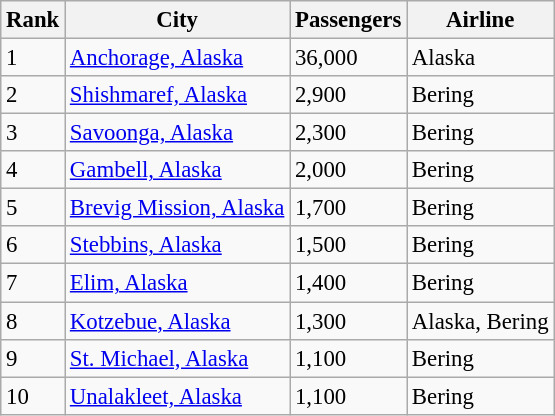<table class="wikitable sortable" style="font-size:95%;">
<tr>
<th>Rank</th>
<th>City</th>
<th>Passengers</th>
<th>Airline</th>
</tr>
<tr>
<td>1</td>
<td><a href='#'>Anchorage, Alaska</a></td>
<td>36,000</td>
<td>Alaska</td>
</tr>
<tr>
<td>2</td>
<td><a href='#'>Shishmaref, Alaska</a></td>
<td>2,900</td>
<td>Bering</td>
</tr>
<tr>
<td>3</td>
<td><a href='#'>Savoonga, Alaska</a></td>
<td>2,300</td>
<td>Bering</td>
</tr>
<tr>
<td>4</td>
<td><a href='#'>Gambell, Alaska</a></td>
<td>2,000</td>
<td>Bering</td>
</tr>
<tr>
<td>5</td>
<td><a href='#'>Brevig Mission, Alaska</a></td>
<td>1,700</td>
<td>Bering</td>
</tr>
<tr>
<td>6</td>
<td><a href='#'>Stebbins, Alaska</a></td>
<td>1,500</td>
<td>Bering</td>
</tr>
<tr>
<td>7</td>
<td><a href='#'>Elim, Alaska</a></td>
<td>1,400</td>
<td>Bering</td>
</tr>
<tr>
<td>8</td>
<td><a href='#'>Kotzebue, Alaska</a></td>
<td>1,300</td>
<td>Alaska, Bering</td>
</tr>
<tr>
<td>9</td>
<td><a href='#'>St. Michael, Alaska</a></td>
<td>1,100</td>
<td>Bering</td>
</tr>
<tr>
<td>10</td>
<td><a href='#'>Unalakleet, Alaska</a></td>
<td>1,100</td>
<td>Bering</td>
</tr>
</table>
